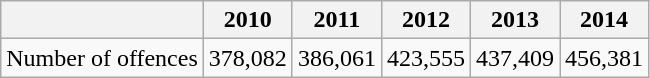<table class="wikitable">
<tr>
<th></th>
<th>2010</th>
<th>2011</th>
<th>2012</th>
<th>2013</th>
<th>2014</th>
</tr>
<tr>
<td>Number of offences</td>
<td>378,082</td>
<td>386,061</td>
<td>423,555</td>
<td>437,409</td>
<td>456,381</td>
</tr>
</table>
